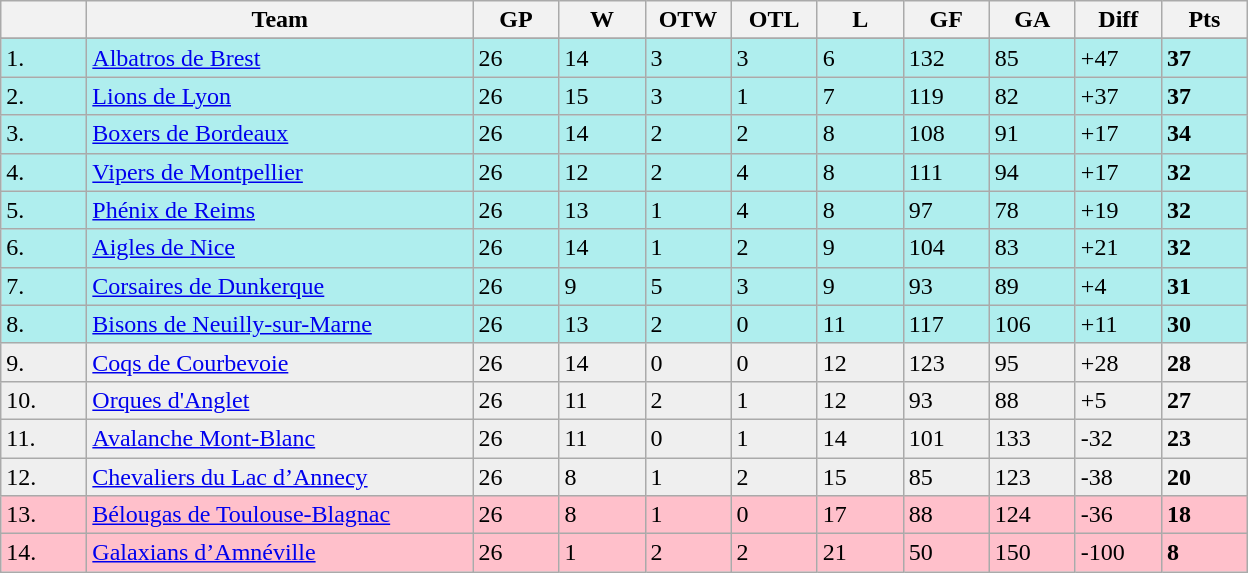<table class="wikitable">
<tr>
<th width="50"></th>
<th width="250">Team</th>
<th width="50">GP</th>
<th width="50">W</th>
<th width="50">OTW</th>
<th width="50">OTL</th>
<th width="50">L</th>
<th width="50">GF</th>
<th width="50">GA</th>
<th width="50">Diff</th>
<th width="50"><strong>Pts</strong></th>
</tr>
<tr ---->
</tr>
<tr bgcolor="#AFEEEE">
<td>1.</td>
<td align="left"><a href='#'>Albatros de Brest</a></td>
<td>26</td>
<td>14</td>
<td>3</td>
<td>3</td>
<td>6</td>
<td>132</td>
<td>85</td>
<td>+47</td>
<td><strong>37</strong></td>
</tr>
<tr bgcolor="#AFEEEE">
<td>2.</td>
<td align="left"><a href='#'>Lions de Lyon</a></td>
<td>26</td>
<td>15</td>
<td>3</td>
<td>1</td>
<td>7</td>
<td>119</td>
<td>82</td>
<td>+37</td>
<td><strong>37</strong></td>
</tr>
<tr bgcolor="#AFEEEE">
<td>3.</td>
<td align="left"><a href='#'>Boxers de Bordeaux</a></td>
<td>26</td>
<td>14</td>
<td>2</td>
<td>2</td>
<td>8</td>
<td>108</td>
<td>91</td>
<td>+17</td>
<td><strong>34</strong></td>
</tr>
<tr bgcolor="#AFEEEE">
<td>4.</td>
<td align="left"><a href='#'>Vipers de Montpellier</a></td>
<td>26</td>
<td>12</td>
<td>2</td>
<td>4</td>
<td>8</td>
<td>111</td>
<td>94</td>
<td>+17</td>
<td><strong>32</strong></td>
</tr>
<tr bgcolor="#AFEEEE">
<td>5.</td>
<td align="left"><a href='#'>Phénix de Reims</a></td>
<td>26</td>
<td>13</td>
<td>1</td>
<td>4</td>
<td>8</td>
<td>97</td>
<td>78</td>
<td>+19</td>
<td><strong>32</strong></td>
</tr>
<tr bgcolor="#AFEEEE">
<td>6.</td>
<td align="left"><a href='#'>Aigles de Nice</a></td>
<td>26</td>
<td>14</td>
<td>1</td>
<td>2</td>
<td>9</td>
<td>104</td>
<td>83</td>
<td>+21</td>
<td><strong>32</strong></td>
</tr>
<tr bgcolor="#AFEEEE">
<td>7.</td>
<td align="left"><a href='#'>Corsaires de Dunkerque</a></td>
<td>26</td>
<td>9</td>
<td>5</td>
<td>3</td>
<td>9</td>
<td>93</td>
<td>89</td>
<td>+4</td>
<td><strong>31</strong></td>
</tr>
<tr bgcolor="#AFEEEE">
<td>8.</td>
<td align="left"><a href='#'>Bisons de Neuilly-sur-Marne</a></td>
<td>26</td>
<td>13</td>
<td>2</td>
<td>0</td>
<td>11</td>
<td>117</td>
<td>106</td>
<td>+11</td>
<td><strong>30</strong></td>
</tr>
<tr bgcolor="#EFEFEF">
<td>9.</td>
<td align="left"><a href='#'>Coqs de Courbevoie</a></td>
<td>26</td>
<td>14</td>
<td>0</td>
<td>0</td>
<td>12</td>
<td>123</td>
<td>95</td>
<td>+28</td>
<td><strong>28</strong></td>
</tr>
<tr bgcolor="#EFEFEF">
<td>10.</td>
<td align="left"><a href='#'>Orques d'Anglet</a></td>
<td>26</td>
<td>11</td>
<td>2</td>
<td>1</td>
<td>12</td>
<td>93</td>
<td>88</td>
<td>+5</td>
<td><strong>27</strong></td>
</tr>
<tr bgcolor="#EFEFEF">
<td>11.</td>
<td align="left"><a href='#'>Avalanche Mont-Blanc</a></td>
<td>26</td>
<td>11</td>
<td>0</td>
<td>1</td>
<td>14</td>
<td>101</td>
<td>133</td>
<td>-32</td>
<td><strong>23</strong></td>
</tr>
<tr bgcolor="#EFEFEF">
<td>12.</td>
<td align="left"><a href='#'>Chevaliers du Lac d’Annecy</a></td>
<td>26</td>
<td>8</td>
<td>1</td>
<td>2</td>
<td>15</td>
<td>85</td>
<td>123</td>
<td>-38</td>
<td><strong>20</strong></td>
</tr>
<tr bgcolor="#FFC0CB">
<td>13.</td>
<td align="left"><a href='#'>Bélougas de Toulouse-Blagnac</a></td>
<td>26</td>
<td>8</td>
<td>1</td>
<td>0</td>
<td>17</td>
<td>88</td>
<td>124</td>
<td>-36</td>
<td><strong>18</strong></td>
</tr>
<tr bgcolor="#FFC0CB">
<td>14.</td>
<td align="left"><a href='#'>Galaxians d’Amnéville</a></td>
<td>26</td>
<td>1</td>
<td>2</td>
<td>2</td>
<td>21</td>
<td>50</td>
<td>150</td>
<td>-100</td>
<td><strong>8</strong></td>
</tr>
</table>
